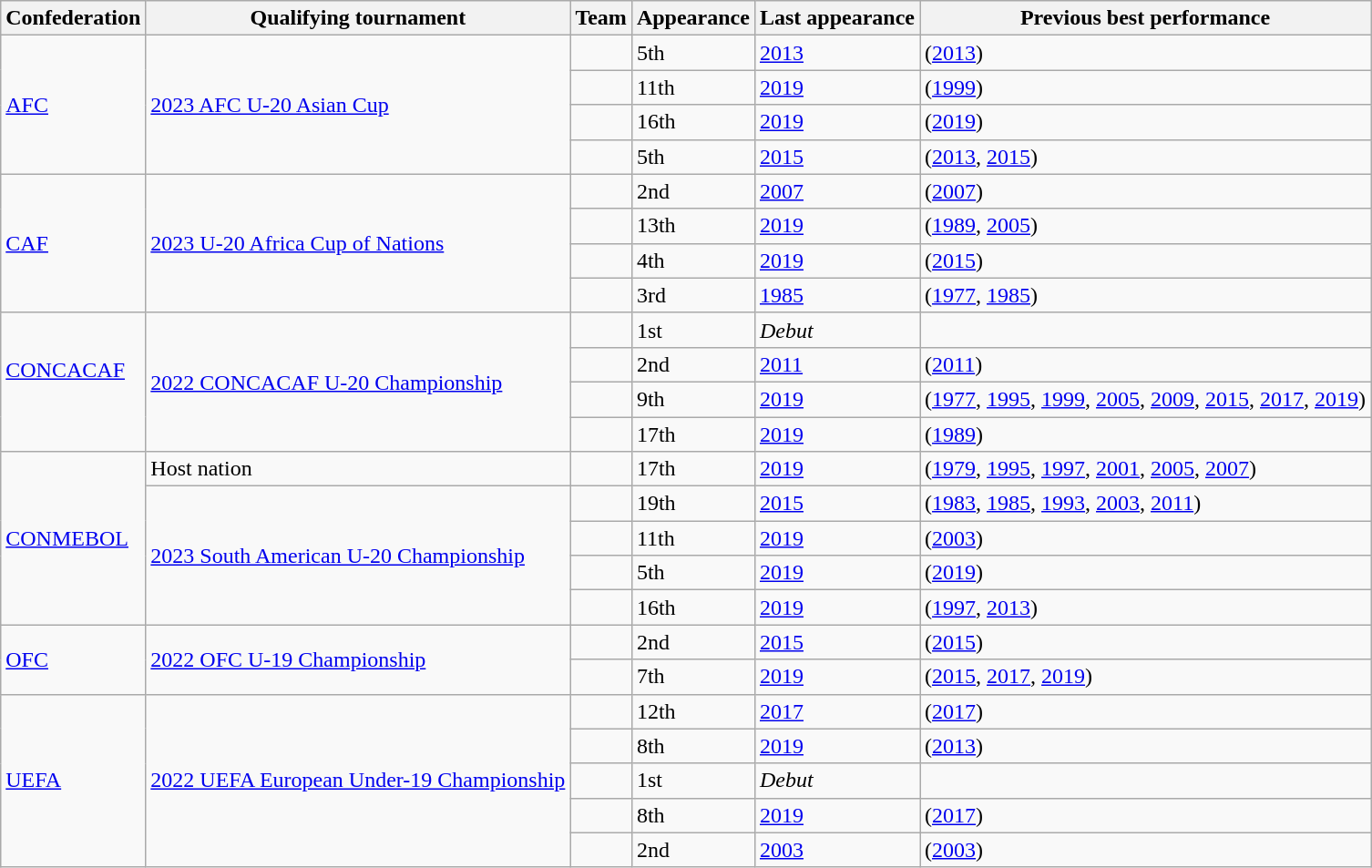<table class="wikitable sortable">
<tr>
<th>Confederation</th>
<th>Qualifying tournament</th>
<th>Team</th>
<th data-sort-type="number">Appearance</th>
<th>Last appearance</th>
<th>Previous best performance</th>
</tr>
<tr>
<td rowspan=4><a href='#'>AFC</a><br></td>
<td rowspan=4><a href='#'>2023 AFC U-20 Asian Cup</a></td>
<td></td>
<td>5th</td>
<td><a href='#'>2013</a></td>
<td> (<a href='#'>2013</a>)</td>
</tr>
<tr>
<td></td>
<td>11th</td>
<td><a href='#'>2019</a></td>
<td> (<a href='#'>1999</a>)</td>
</tr>
<tr>
<td></td>
<td>16th</td>
<td><a href='#'>2019</a></td>
<td> (<a href='#'>2019</a>)</td>
</tr>
<tr>
<td></td>
<td>5th</td>
<td><a href='#'>2015</a></td>
<td> (<a href='#'>2013</a>, <a href='#'>2015</a>)</td>
</tr>
<tr>
<td rowspan=4><a href='#'>CAF</a><br></td>
<td rowspan=4><a href='#'>2023 U-20 Africa Cup of Nations</a></td>
<td></td>
<td>2nd</td>
<td><a href='#'>2007</a></td>
<td> (<a href='#'>2007</a>)</td>
</tr>
<tr>
<td></td>
<td>13th</td>
<td><a href='#'>2019</a></td>
<td> (<a href='#'>1989</a>, <a href='#'>2005</a>)</td>
</tr>
<tr>
<td></td>
<td>4th</td>
<td><a href='#'>2019</a></td>
<td> (<a href='#'>2015</a>)</td>
</tr>
<tr>
<td></td>
<td>3rd</td>
<td><a href='#'>1985</a></td>
<td> (<a href='#'>1977</a>, <a href='#'>1985</a>)</td>
</tr>
<tr>
<td rowspan=4><a href='#'>CONCACAF</a><br><br></td>
<td rowspan=4><a href='#'>2022 CONCACAF U-20 Championship</a></td>
<td></td>
<td>1st</td>
<td><em>Debut</em></td>
<td></td>
</tr>
<tr>
<td></td>
<td>2nd</td>
<td><a href='#'>2011</a></td>
<td> (<a href='#'>2011</a>)</td>
</tr>
<tr>
<td></td>
<td>9th</td>
<td><a href='#'>2019</a></td>
<td> (<a href='#'>1977</a>, <a href='#'>1995</a>, <a href='#'>1999</a>, <a href='#'>2005</a>, <a href='#'>2009</a>, <a href='#'>2015</a>, <a href='#'>2017</a>, <a href='#'>2019</a>)</td>
</tr>
<tr>
<td></td>
<td>17th</td>
<td><a href='#'>2019</a></td>
<td> (<a href='#'>1989</a>)</td>
</tr>
<tr>
<td rowspan="5"><a href='#'>CONMEBOL</a><br></td>
<td>Host nation</td>
<td></td>
<td>17th</td>
<td><a href='#'>2019</a></td>
<td> (<a href='#'>1979</a>, <a href='#'>1995</a>, <a href='#'>1997</a>, <a href='#'>2001</a>, <a href='#'>2005</a>, <a href='#'>2007</a>)</td>
</tr>
<tr>
<td rowspan="4"><a href='#'>2023 South American U-20 Championship</a></td>
<td></td>
<td>19th</td>
<td><a href='#'>2015</a></td>
<td> (<a href='#'>1983</a>, <a href='#'>1985</a>, <a href='#'>1993</a>, <a href='#'>2003</a>, <a href='#'>2011</a>)</td>
</tr>
<tr>
<td></td>
<td>11th</td>
<td><a href='#'>2019</a></td>
<td> (<a href='#'>2003</a>)</td>
</tr>
<tr>
<td></td>
<td>5th</td>
<td><a href='#'>2019</a></td>
<td> (<a href='#'>2019</a>)</td>
</tr>
<tr>
<td></td>
<td>16th</td>
<td><a href='#'>2019</a></td>
<td> (<a href='#'>1997</a>, <a href='#'>2013</a>)</td>
</tr>
<tr>
<td rowspan=2><a href='#'>OFC</a><br></td>
<td rowspan=2><a href='#'>2022 OFC U-19 Championship</a></td>
<td></td>
<td>2nd</td>
<td><a href='#'>2015</a></td>
<td> (<a href='#'>2015</a>)</td>
</tr>
<tr>
<td></td>
<td>7th</td>
<td><a href='#'>2019</a></td>
<td> (<a href='#'>2015</a>, <a href='#'>2017</a>, <a href='#'>2019</a>)</td>
</tr>
<tr>
<td rowspan=5><a href='#'>UEFA</a><br></td>
<td rowspan=5><a href='#'>2022 UEFA European Under-19 Championship</a></td>
<td></td>
<td>12th</td>
<td><a href='#'>2017</a></td>
<td> (<a href='#'>2017</a>)</td>
</tr>
<tr>
<td></td>
<td>8th</td>
<td><a href='#'>2019</a></td>
<td> (<a href='#'>2013</a>)</td>
</tr>
<tr>
<td></td>
<td>1st</td>
<td><em>Debut</em></td>
<td></td>
</tr>
<tr>
<td></td>
<td>8th</td>
<td><a href='#'>2019</a></td>
<td> (<a href='#'>2017</a>)</td>
</tr>
<tr>
<td></td>
<td>2nd</td>
<td><a href='#'>2003</a></td>
<td> (<a href='#'>2003</a>)</td>
</tr>
</table>
